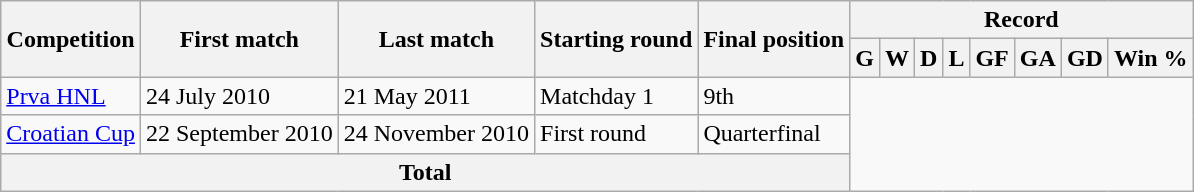<table class="wikitable" style="text-align: center">
<tr>
<th rowspan="2">Competition</th>
<th rowspan="2">First match</th>
<th rowspan="2">Last match</th>
<th rowspan="2">Starting round</th>
<th rowspan="2">Final position</th>
<th colspan="8">Record</th>
</tr>
<tr>
<th>G</th>
<th>W</th>
<th>D</th>
<th>L</th>
<th>GF</th>
<th>GA</th>
<th>GD</th>
<th>Win %</th>
</tr>
<tr>
<td align=left><a href='#'>Prva HNL</a></td>
<td align=left>24 July 2010</td>
<td align=left>21 May 2011</td>
<td align=left>Matchday 1</td>
<td align=left>9th<br></td>
</tr>
<tr>
<td align=left><a href='#'>Croatian Cup</a></td>
<td align=left>22 September 2010</td>
<td align=left>24 November 2010</td>
<td align=left>First round</td>
<td align=left>Quarterfinal<br></td>
</tr>
<tr>
<th colspan="5">Total<br></th>
</tr>
</table>
